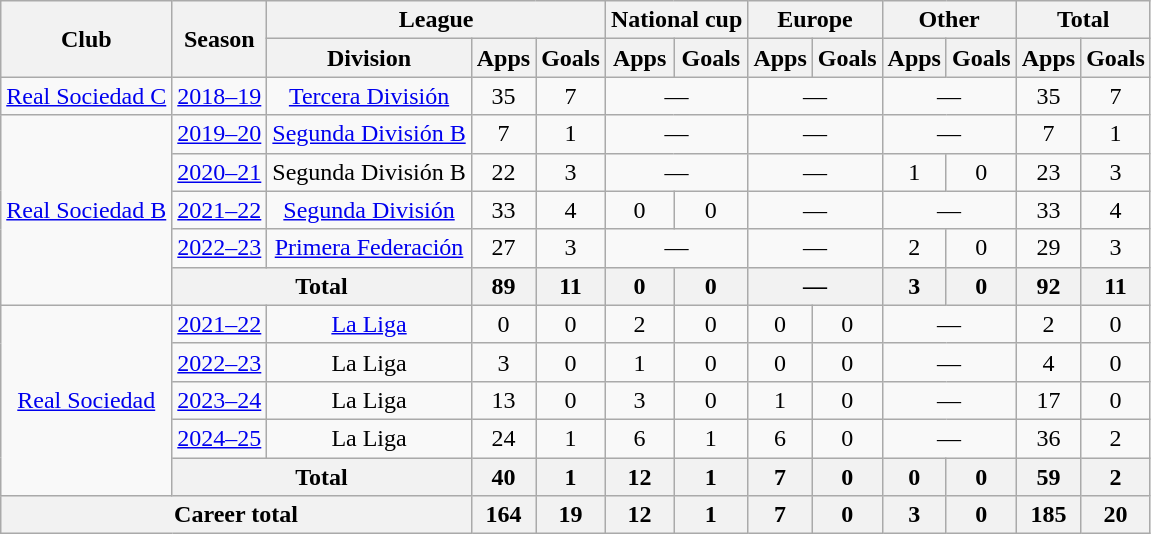<table class="wikitable" style="text-align:center">
<tr>
<th rowspan="2">Club</th>
<th rowspan="2">Season</th>
<th colspan="3">League</th>
<th colspan="2">National cup</th>
<th colspan="2">Europe</th>
<th colspan="2">Other</th>
<th colspan="2">Total</th>
</tr>
<tr>
<th>Division</th>
<th>Apps</th>
<th>Goals</th>
<th>Apps</th>
<th>Goals</th>
<th>Apps</th>
<th>Goals</th>
<th>Apps</th>
<th>Goals</th>
<th>Apps</th>
<th>Goals</th>
</tr>
<tr>
<td><a href='#'>Real Sociedad C</a></td>
<td><a href='#'>2018–19</a></td>
<td><a href='#'>Tercera División</a></td>
<td>35</td>
<td>7</td>
<td colspan="2">—</td>
<td colspan="2">—</td>
<td colspan="2">—</td>
<td>35</td>
<td>7</td>
</tr>
<tr>
<td rowspan="5"><a href='#'>Real Sociedad B</a></td>
<td><a href='#'>2019–20</a></td>
<td><a href='#'>Segunda División B</a></td>
<td>7</td>
<td>1</td>
<td colspan="2">—</td>
<td colspan="2">—</td>
<td colspan="2">—</td>
<td>7</td>
<td>1</td>
</tr>
<tr>
<td><a href='#'>2020–21</a></td>
<td>Segunda División B</td>
<td>22</td>
<td>3</td>
<td colspan="2">—</td>
<td colspan="2">—</td>
<td>1</td>
<td>0</td>
<td>23</td>
<td>3</td>
</tr>
<tr>
<td><a href='#'>2021–22</a></td>
<td><a href='#'>Segunda División</a></td>
<td>33</td>
<td>4</td>
<td>0</td>
<td>0</td>
<td colspan="2">—</td>
<td colspan="2">—</td>
<td>33</td>
<td>4</td>
</tr>
<tr>
<td><a href='#'>2022–23</a></td>
<td><a href='#'>Primera Federación</a></td>
<td>27</td>
<td>3</td>
<td colspan="2">—</td>
<td colspan="2">—</td>
<td>2</td>
<td>0</td>
<td>29</td>
<td>3</td>
</tr>
<tr>
<th colspan="2">Total</th>
<th>89</th>
<th>11</th>
<th>0</th>
<th>0</th>
<th colspan="2">—</th>
<th>3</th>
<th>0</th>
<th>92</th>
<th>11</th>
</tr>
<tr>
<td rowspan="5"><a href='#'>Real Sociedad</a></td>
<td><a href='#'>2021–22</a></td>
<td><a href='#'>La Liga</a></td>
<td>0</td>
<td>0</td>
<td>2</td>
<td>0</td>
<td>0</td>
<td>0</td>
<td colspan="2">—</td>
<td>2</td>
<td>0</td>
</tr>
<tr>
<td><a href='#'>2022–23</a></td>
<td>La Liga</td>
<td>3</td>
<td>0</td>
<td>1</td>
<td>0</td>
<td>0</td>
<td>0</td>
<td colspan="2">—</td>
<td>4</td>
<td>0</td>
</tr>
<tr>
<td><a href='#'>2023–24</a></td>
<td>La Liga</td>
<td>13</td>
<td>0</td>
<td>3</td>
<td>0</td>
<td>1</td>
<td>0</td>
<td colspan="2">—</td>
<td>17</td>
<td>0</td>
</tr>
<tr>
<td><a href='#'>2024–25</a></td>
<td>La Liga</td>
<td>24</td>
<td>1</td>
<td>6</td>
<td>1</td>
<td>6</td>
<td>0</td>
<td colspan="2">—</td>
<td>36</td>
<td>2</td>
</tr>
<tr>
<th colspan="2">Total</th>
<th>40</th>
<th>1</th>
<th>12</th>
<th>1</th>
<th>7</th>
<th>0</th>
<th>0</th>
<th>0</th>
<th>59</th>
<th>2</th>
</tr>
<tr>
<th colspan="3">Career total</th>
<th>164</th>
<th>19</th>
<th>12</th>
<th>1</th>
<th>7</th>
<th>0</th>
<th>3</th>
<th>0</th>
<th>185</th>
<th>20</th>
</tr>
</table>
